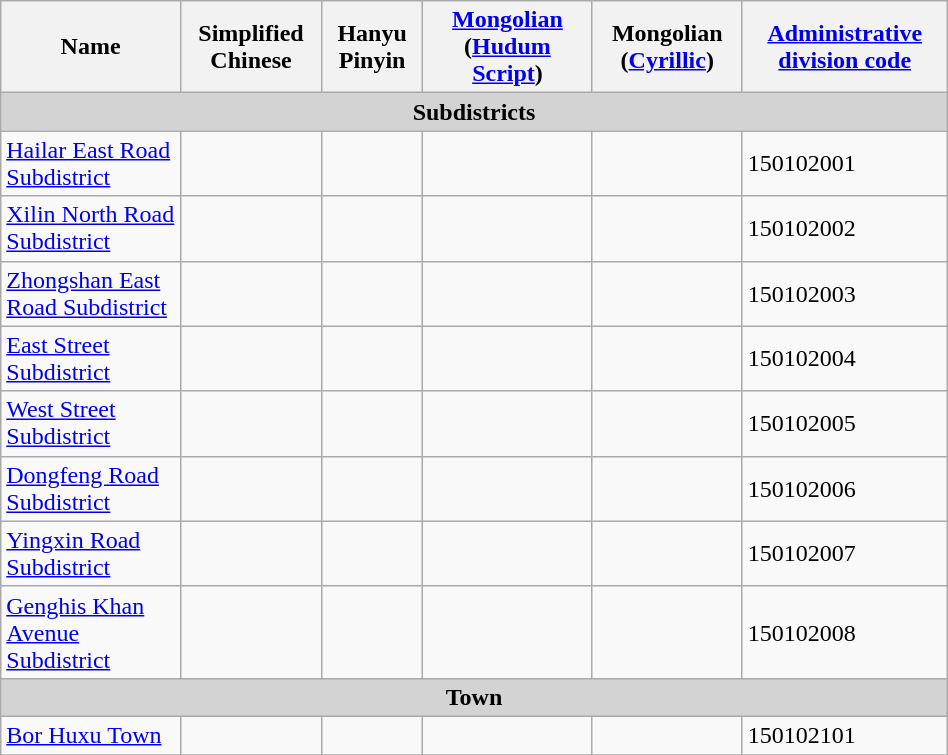<table class="wikitable" align="center" style="width:50%; border="1">
<tr>
<th>Name</th>
<th>Simplified Chinese</th>
<th>Hanyu Pinyin</th>
<th><a href='#'>Mongolian</a> (<a href='#'>Hudum Script</a>)</th>
<th>Mongolian (<a href='#'>Cyrillic</a>)</th>
<th><a href='#'>Administrative division code</a></th>
</tr>
<tr>
<td colspan="6"  style="text-align:center; background:#d3d3d3;"><strong>Subdistricts</strong></td>
</tr>
<tr --------->
<td><a href='#'>Hailar East Road Subdistrict</a></td>
<td></td>
<td></td>
<td></td>
<td></td>
<td>150102001</td>
</tr>
<tr>
<td><a href='#'>Xilin North Road Subdistrict</a></td>
<td></td>
<td></td>
<td></td>
<td></td>
<td>150102002</td>
</tr>
<tr>
<td><a href='#'>Zhongshan East Road Subdistrict</a></td>
<td></td>
<td></td>
<td></td>
<td></td>
<td>150102003</td>
</tr>
<tr>
<td><a href='#'>East Street Subdistrict</a></td>
<td></td>
<td></td>
<td></td>
<td></td>
<td>150102004</td>
</tr>
<tr>
<td><a href='#'>West Street Subdistrict</a></td>
<td></td>
<td></td>
<td></td>
<td></td>
<td>150102005</td>
</tr>
<tr>
<td><a href='#'>Dongfeng Road Subdistrict</a></td>
<td></td>
<td></td>
<td></td>
<td></td>
<td>150102006</td>
</tr>
<tr>
<td><a href='#'>Yingxin Road Subdistrict</a></td>
<td></td>
<td></td>
<td></td>
<td></td>
<td>150102007</td>
</tr>
<tr>
<td><a href='#'>Genghis Khan Avenue Subdistrict</a></td>
<td></td>
<td></td>
<td></td>
<td></td>
<td>150102008</td>
</tr>
<tr>
<td colspan="6"  style="text-align:center; background:#d3d3d3;"><strong>Town</strong></td>
</tr>
<tr --------->
<td><a href='#'>Bor Huxu Town</a></td>
<td></td>
<td></td>
<td></td>
<td></td>
<td>150102101</td>
</tr>
<tr>
</tr>
</table>
